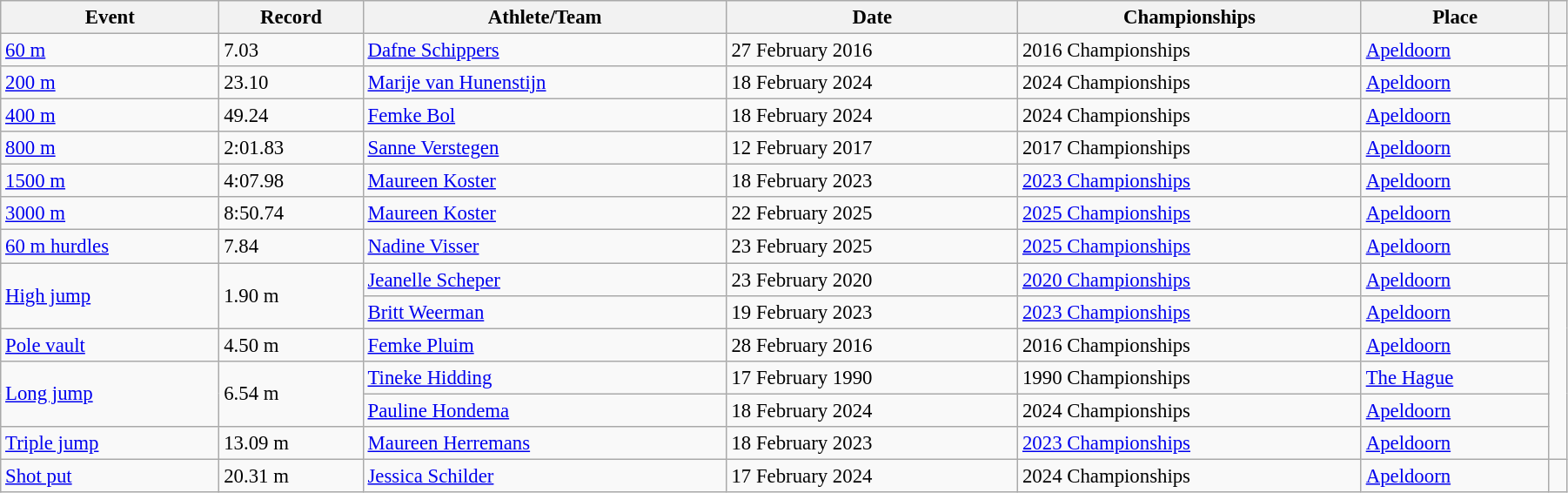<table class="wikitable" style="font-size:95%; width: 95%;">
<tr>
<th>Event</th>
<th>Record</th>
<th>Athlete/Team</th>
<th>Date</th>
<th>Championships</th>
<th>Place</th>
<th></th>
</tr>
<tr>
<td><a href='#'>60 m</a></td>
<td>7.03</td>
<td><a href='#'>Dafne Schippers</a></td>
<td>27 February 2016</td>
<td>2016 Championships</td>
<td><a href='#'>Apeldoorn</a></td>
<td></td>
</tr>
<tr>
<td><a href='#'>200 m</a></td>
<td>23.10</td>
<td><a href='#'>Marije van Hunenstijn</a></td>
<td>18 February 2024</td>
<td>2024 Championships</td>
<td><a href='#'>Apeldoorn</a></td>
</tr>
<tr>
<td><a href='#'>400 m</a></td>
<td>49.24 </td>
<td><a href='#'>Femke Bol</a></td>
<td>18 February 2024</td>
<td>2024 Championships</td>
<td><a href='#'>Apeldoorn</a></td>
<td></td>
</tr>
<tr>
<td><a href='#'>800 m</a></td>
<td>2:01.83</td>
<td><a href='#'>Sanne Verstegen</a></td>
<td>12 February 2017</td>
<td>2017 Championships</td>
<td><a href='#'>Apeldoorn</a></td>
</tr>
<tr>
<td><a href='#'>1500 m</a></td>
<td>4:07.98</td>
<td><a href='#'>Maureen Koster</a></td>
<td>18 February 2023</td>
<td><a href='#'>2023 Championships</a></td>
<td><a href='#'>Apeldoorn</a></td>
</tr>
<tr>
<td><a href='#'>3000 m</a></td>
<td>8:50.74</td>
<td><a href='#'>Maureen Koster</a></td>
<td>22 February 2025</td>
<td><a href='#'>2025 Championships</a></td>
<td><a href='#'>Apeldoorn</a></td>
<td></td>
</tr>
<tr>
<td><a href='#'>60 m hurdles</a></td>
<td>7.84</td>
<td><a href='#'>Nadine Visser</a></td>
<td>23 February 2025</td>
<td><a href='#'>2025 Championships</a></td>
<td><a href='#'>Apeldoorn</a></td>
<td></td>
</tr>
<tr>
<td rowspan=2><a href='#'>High jump</a></td>
<td rowspan=2>1.90 m</td>
<td><a href='#'>Jeanelle Scheper</a></td>
<td>23 February 2020</td>
<td><a href='#'>2020 Championships</a></td>
<td><a href='#'>Apeldoorn</a></td>
</tr>
<tr>
<td><a href='#'>Britt Weerman</a></td>
<td>19 February 2023</td>
<td><a href='#'>2023 Championships</a></td>
<td><a href='#'>Apeldoorn</a></td>
</tr>
<tr>
<td><a href='#'>Pole vault</a></td>
<td>4.50 m</td>
<td><a href='#'>Femke Pluim</a></td>
<td>28 February 2016</td>
<td>2016 Championships</td>
<td><a href='#'>Apeldoorn</a></td>
</tr>
<tr>
<td rowspan=2><a href='#'>Long jump</a></td>
<td rowspan=2>6.54 m</td>
<td><a href='#'>Tineke Hidding</a></td>
<td>17 February 1990</td>
<td>1990 Championships</td>
<td><a href='#'>The Hague</a></td>
</tr>
<tr>
<td><a href='#'>Pauline Hondema</a></td>
<td>18 February 2024</td>
<td>2024 Championships</td>
<td><a href='#'>Apeldoorn</a></td>
</tr>
<tr>
<td><a href='#'>Triple jump</a></td>
<td>13.09 m</td>
<td><a href='#'>Maureen Herremans</a></td>
<td>18 February 2023</td>
<td><a href='#'>2023 Championships</a></td>
<td><a href='#'>Apeldoorn</a></td>
</tr>
<tr>
<td><a href='#'>Shot put</a></td>
<td>20.31 m </td>
<td><a href='#'>Jessica Schilder</a></td>
<td>17 February 2024</td>
<td>2024 Championships</td>
<td><a href='#'>Apeldoorn</a></td>
<td></td>
</tr>
</table>
